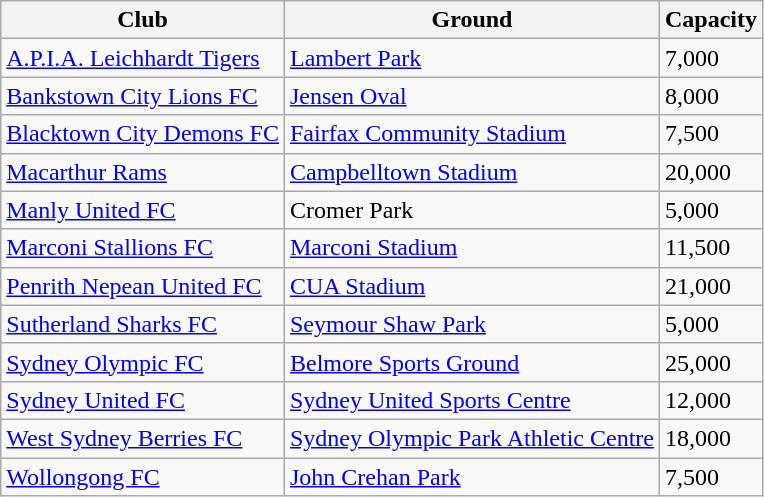<table class="wikitable sortable" style="font-size:100%;">
<tr>
<th>Club</th>
<th>Ground</th>
<th>Capacity</th>
</tr>
<tr>
<td><a href='#'>A.P.I.A. Leichhardt Tigers</a></td>
<td><a href='#'>Lambert Park</a></td>
<td>7,000</td>
</tr>
<tr>
<td><a href='#'>Bankstown City Lions FC</a></td>
<td><a href='#'>Jensen Oval</a></td>
<td>8,000</td>
</tr>
<tr>
<td><a href='#'>Blacktown City Demons FC</a></td>
<td><a href='#'>Fairfax Community Stadium</a></td>
<td>7,500</td>
</tr>
<tr>
<td><a href='#'>Macarthur Rams</a></td>
<td><a href='#'>Campbelltown Stadium</a></td>
<td>20,000</td>
</tr>
<tr>
<td><a href='#'>Manly United FC</a></td>
<td>Cromer Park</td>
<td>5,000</td>
</tr>
<tr>
<td><a href='#'>Marconi Stallions FC</a></td>
<td><a href='#'>Marconi Stadium</a></td>
<td>11,500</td>
</tr>
<tr>
<td><a href='#'>Penrith Nepean United FC</a></td>
<td><a href='#'>CUA Stadium</a></td>
<td>21,000</td>
</tr>
<tr>
<td><a href='#'>Sutherland Sharks FC</a></td>
<td><a href='#'>Seymour Shaw Park</a></td>
<td>5,000</td>
</tr>
<tr>
<td><a href='#'>Sydney Olympic FC</a></td>
<td><a href='#'>Belmore Sports Ground</a></td>
<td>25,000</td>
</tr>
<tr>
<td><a href='#'>Sydney United FC</a></td>
<td><a href='#'>Sydney United Sports Centre</a></td>
<td>12,000</td>
</tr>
<tr>
<td><a href='#'>West Sydney Berries FC</a></td>
<td><a href='#'>Sydney Olympic Park Athletic Centre</a></td>
<td>18,000</td>
</tr>
<tr>
<td><a href='#'>Wollongong FC</a></td>
<td><a href='#'>John Crehan Park</a></td>
<td>7,500</td>
</tr>
</table>
